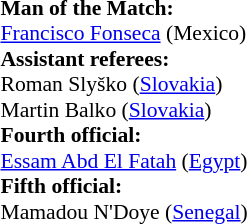<table width=50% style="font-size: 90%">
<tr>
<td><br><strong>Man of the Match:</strong>
<br><a href='#'>Francisco Fonseca</a> (Mexico)<br><strong>Assistant referees:</strong>
<br>Roman Slyško (<a href='#'>Slovakia</a>)
<br>Martin Balko (<a href='#'>Slovakia</a>)
<br><strong>Fourth official:</strong>
<br><a href='#'>Essam Abd El Fatah</a> (<a href='#'>Egypt</a>)
<br><strong>Fifth official:</strong>
<br>Mamadou N'Doye (<a href='#'>Senegal</a>)</td>
</tr>
</table>
